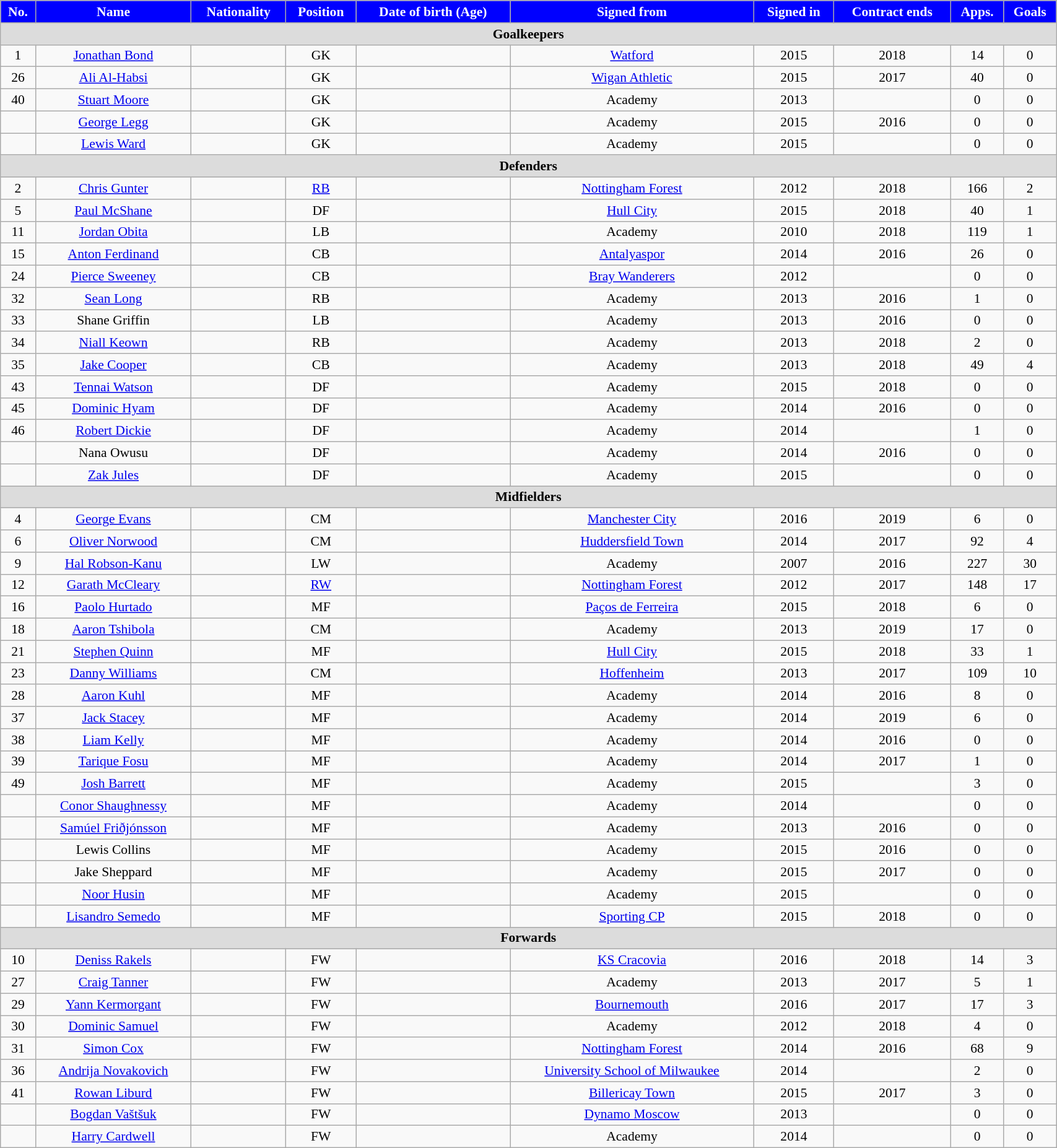<table class="wikitable" style="text-align:center; font-size:90%; width:90%">
<tr>
<th style="background:#00f; color:white; text-align:center;">No.</th>
<th style="background:#00f; color:white; text-align:center;">Name</th>
<th style="background:#00f; color:white; text-align:center;">Nationality</th>
<th style="background:#00f; color:white; text-align:center;">Position</th>
<th style="background:#00f; color:white; text-align:center;">Date of birth (Age)</th>
<th style="background:#00f; color:white; text-align:center;">Signed from</th>
<th style="background:#00f; color:white; text-align:center;">Signed in</th>
<th style="background:#00f; color:white; text-align:center;">Contract ends</th>
<th style="background:#00f; color:white; text-align:center;">Apps.</th>
<th style="background:#00f; color:white; text-align:center;">Goals</th>
</tr>
<tr>
<th colspan="11"  style="background:#dcdcdc; text-align:center;">Goalkeepers</th>
</tr>
<tr>
<td>1</td>
<td><a href='#'>Jonathan Bond</a></td>
<td></td>
<td>GK</td>
<td></td>
<td><a href='#'>Watford</a></td>
<td>2015</td>
<td>2018</td>
<td>14</td>
<td>0</td>
</tr>
<tr>
<td>26</td>
<td><a href='#'>Ali Al-Habsi</a></td>
<td></td>
<td>GK</td>
<td></td>
<td><a href='#'>Wigan Athletic</a></td>
<td>2015</td>
<td>2017</td>
<td>40</td>
<td>0</td>
</tr>
<tr>
<td>40</td>
<td><a href='#'>Stuart Moore</a></td>
<td></td>
<td>GK</td>
<td></td>
<td>Academy</td>
<td>2013</td>
<td></td>
<td>0</td>
<td>0</td>
</tr>
<tr>
<td></td>
<td><a href='#'>George Legg</a></td>
<td></td>
<td>GK</td>
<td></td>
<td>Academy</td>
<td>2015</td>
<td>2016</td>
<td>0</td>
<td>0</td>
</tr>
<tr>
<td></td>
<td><a href='#'>Lewis Ward</a></td>
<td></td>
<td>GK</td>
<td></td>
<td>Academy</td>
<td>2015</td>
<td></td>
<td>0</td>
<td>0</td>
</tr>
<tr>
<th colspan="11"  style="background:#dcdcdc; text-align:center;">Defenders</th>
</tr>
<tr>
<td>2</td>
<td><a href='#'>Chris Gunter</a></td>
<td></td>
<td><a href='#'>RB</a></td>
<td></td>
<td><a href='#'>Nottingham Forest</a></td>
<td>2012</td>
<td>2018</td>
<td>166</td>
<td>2</td>
</tr>
<tr>
<td>5</td>
<td><a href='#'>Paul McShane</a></td>
<td></td>
<td>DF</td>
<td></td>
<td><a href='#'>Hull City</a></td>
<td>2015</td>
<td>2018</td>
<td>40</td>
<td>1</td>
</tr>
<tr>
<td>11</td>
<td><a href='#'>Jordan Obita</a></td>
<td></td>
<td>LB</td>
<td></td>
<td>Academy</td>
<td>2010</td>
<td>2018</td>
<td>119</td>
<td>1</td>
</tr>
<tr>
<td>15</td>
<td><a href='#'>Anton Ferdinand</a></td>
<td></td>
<td>CB</td>
<td></td>
<td><a href='#'>Antalyaspor</a></td>
<td>2014</td>
<td>2016</td>
<td>26</td>
<td>0</td>
</tr>
<tr>
<td>24</td>
<td><a href='#'>Pierce Sweeney</a></td>
<td></td>
<td>CB</td>
<td></td>
<td><a href='#'>Bray Wanderers</a></td>
<td>2012</td>
<td></td>
<td>0</td>
<td>0</td>
</tr>
<tr>
<td>32</td>
<td><a href='#'>Sean Long</a></td>
<td></td>
<td>RB</td>
<td></td>
<td>Academy</td>
<td>2013</td>
<td>2016</td>
<td>1</td>
<td>0</td>
</tr>
<tr>
<td>33</td>
<td>Shane Griffin</td>
<td></td>
<td>LB</td>
<td></td>
<td>Academy</td>
<td>2013</td>
<td>2016</td>
<td>0</td>
<td>0</td>
</tr>
<tr>
<td>34</td>
<td><a href='#'>Niall Keown</a></td>
<td></td>
<td>RB</td>
<td></td>
<td>Academy</td>
<td>2013</td>
<td>2018</td>
<td>2</td>
<td>0</td>
</tr>
<tr>
<td>35</td>
<td><a href='#'>Jake Cooper</a></td>
<td></td>
<td>CB</td>
<td></td>
<td>Academy</td>
<td>2013</td>
<td>2018</td>
<td>49</td>
<td>4</td>
</tr>
<tr>
<td>43</td>
<td><a href='#'>Tennai Watson</a></td>
<td></td>
<td>DF</td>
<td></td>
<td>Academy</td>
<td>2015</td>
<td>2018</td>
<td>0</td>
<td>0</td>
</tr>
<tr>
<td>45</td>
<td><a href='#'>Dominic Hyam</a></td>
<td></td>
<td>DF</td>
<td></td>
<td>Academy</td>
<td>2014</td>
<td>2016</td>
<td>0</td>
<td>0</td>
</tr>
<tr>
<td>46</td>
<td><a href='#'>Robert Dickie</a></td>
<td></td>
<td>DF</td>
<td></td>
<td>Academy</td>
<td>2014</td>
<td></td>
<td>1</td>
<td>0</td>
</tr>
<tr>
<td></td>
<td>Nana Owusu</td>
<td></td>
<td>DF</td>
<td></td>
<td>Academy</td>
<td>2014</td>
<td>2016</td>
<td>0</td>
<td>0</td>
</tr>
<tr>
<td></td>
<td><a href='#'>Zak Jules</a></td>
<td></td>
<td>DF</td>
<td></td>
<td>Academy</td>
<td>2015</td>
<td></td>
<td>0</td>
<td>0</td>
</tr>
<tr>
<th colspan="11"  style="background:#dcdcdc; text-align:center;">Midfielders</th>
</tr>
<tr>
<td>4</td>
<td><a href='#'>George Evans</a></td>
<td></td>
<td>CM</td>
<td></td>
<td><a href='#'>Manchester City</a></td>
<td>2016</td>
<td>2019</td>
<td>6</td>
<td>0</td>
</tr>
<tr>
<td>6</td>
<td><a href='#'>Oliver Norwood</a></td>
<td></td>
<td>CM</td>
<td></td>
<td><a href='#'>Huddersfield Town</a></td>
<td>2014</td>
<td>2017</td>
<td>92</td>
<td>4</td>
</tr>
<tr>
<td>9</td>
<td><a href='#'>Hal Robson-Kanu</a></td>
<td></td>
<td>LW</td>
<td></td>
<td>Academy</td>
<td>2007</td>
<td>2016</td>
<td>227</td>
<td>30</td>
</tr>
<tr>
<td>12</td>
<td><a href='#'>Garath McCleary</a></td>
<td></td>
<td><a href='#'>RW</a></td>
<td></td>
<td><a href='#'>Nottingham Forest</a></td>
<td>2012</td>
<td>2017</td>
<td>148</td>
<td>17</td>
</tr>
<tr>
<td>16</td>
<td><a href='#'>Paolo Hurtado</a></td>
<td></td>
<td>MF</td>
<td></td>
<td><a href='#'>Paços de Ferreira</a></td>
<td>2015</td>
<td>2018</td>
<td>6</td>
<td>0</td>
</tr>
<tr>
<td>18</td>
<td><a href='#'>Aaron Tshibola</a></td>
<td></td>
<td>CM</td>
<td></td>
<td>Academy</td>
<td>2013</td>
<td>2019</td>
<td>17</td>
<td>0</td>
</tr>
<tr>
<td>21</td>
<td><a href='#'>Stephen Quinn</a></td>
<td></td>
<td>MF</td>
<td></td>
<td><a href='#'>Hull City</a></td>
<td>2015</td>
<td>2018</td>
<td>33</td>
<td>1</td>
</tr>
<tr>
<td>23</td>
<td><a href='#'>Danny Williams</a></td>
<td></td>
<td>CM</td>
<td></td>
<td><a href='#'>Hoffenheim</a></td>
<td>2013</td>
<td>2017</td>
<td>109</td>
<td>10</td>
</tr>
<tr>
<td>28</td>
<td><a href='#'>Aaron Kuhl</a></td>
<td></td>
<td>MF</td>
<td></td>
<td>Academy</td>
<td>2014</td>
<td>2016</td>
<td>8</td>
<td>0</td>
</tr>
<tr>
<td>37</td>
<td><a href='#'>Jack Stacey</a></td>
<td></td>
<td>MF</td>
<td></td>
<td>Academy</td>
<td>2014</td>
<td>2019</td>
<td>6</td>
<td>0</td>
</tr>
<tr>
<td>38</td>
<td><a href='#'>Liam Kelly</a></td>
<td></td>
<td>MF</td>
<td></td>
<td>Academy</td>
<td>2014</td>
<td>2016</td>
<td>0</td>
<td>0</td>
</tr>
<tr>
<td>39</td>
<td><a href='#'>Tarique Fosu</a></td>
<td></td>
<td>MF</td>
<td></td>
<td>Academy</td>
<td>2014</td>
<td>2017</td>
<td>1</td>
<td>0</td>
</tr>
<tr>
<td>49</td>
<td><a href='#'>Josh Barrett</a></td>
<td></td>
<td>MF</td>
<td></td>
<td>Academy</td>
<td>2015</td>
<td></td>
<td>3</td>
<td>0</td>
</tr>
<tr>
<td></td>
<td><a href='#'>Conor Shaughnessy</a></td>
<td></td>
<td>MF</td>
<td></td>
<td>Academy</td>
<td>2014</td>
<td></td>
<td>0</td>
<td>0</td>
</tr>
<tr>
<td></td>
<td><a href='#'>Samúel Friðjónsson</a></td>
<td></td>
<td>MF</td>
<td></td>
<td>Academy</td>
<td>2013</td>
<td>2016</td>
<td>0</td>
<td>0</td>
</tr>
<tr>
<td></td>
<td>Lewis Collins</td>
<td></td>
<td>MF</td>
<td></td>
<td>Academy</td>
<td>2015</td>
<td>2016</td>
<td>0</td>
<td>0</td>
</tr>
<tr>
<td></td>
<td>Jake Sheppard</td>
<td></td>
<td>MF</td>
<td></td>
<td>Academy</td>
<td>2015</td>
<td>2017</td>
<td>0</td>
<td>0</td>
</tr>
<tr>
<td></td>
<td><a href='#'>Noor Husin</a></td>
<td></td>
<td>MF</td>
<td></td>
<td>Academy</td>
<td>2015</td>
<td></td>
<td>0</td>
<td>0</td>
</tr>
<tr>
<td></td>
<td><a href='#'>Lisandro Semedo</a></td>
<td></td>
<td>MF</td>
<td></td>
<td><a href='#'>Sporting CP</a></td>
<td>2015</td>
<td>2018</td>
<td>0</td>
<td>0</td>
</tr>
<tr>
<th colspan="11"  style="background:#dcdcdc; text-align:center;">Forwards</th>
</tr>
<tr>
<td>10</td>
<td><a href='#'>Deniss Rakels</a></td>
<td></td>
<td>FW</td>
<td></td>
<td><a href='#'>KS Cracovia</a></td>
<td>2016</td>
<td>2018</td>
<td>14</td>
<td>3</td>
</tr>
<tr>
<td>27</td>
<td><a href='#'>Craig Tanner</a></td>
<td></td>
<td>FW</td>
<td></td>
<td>Academy</td>
<td>2013</td>
<td>2017</td>
<td>5</td>
<td>1</td>
</tr>
<tr>
<td>29</td>
<td><a href='#'>Yann Kermorgant</a></td>
<td></td>
<td>FW</td>
<td></td>
<td><a href='#'>Bournemouth</a></td>
<td>2016</td>
<td>2017</td>
<td>17</td>
<td>3</td>
</tr>
<tr>
<td>30</td>
<td><a href='#'>Dominic Samuel</a></td>
<td></td>
<td>FW</td>
<td></td>
<td>Academy</td>
<td>2012</td>
<td>2018</td>
<td>4</td>
<td>0</td>
</tr>
<tr>
<td>31</td>
<td><a href='#'>Simon Cox</a></td>
<td></td>
<td>FW</td>
<td></td>
<td><a href='#'>Nottingham Forest</a></td>
<td>2014</td>
<td>2016</td>
<td>68</td>
<td>9</td>
</tr>
<tr>
<td>36</td>
<td><a href='#'>Andrija Novakovich</a></td>
<td></td>
<td>FW</td>
<td></td>
<td><a href='#'>University School of Milwaukee</a></td>
<td>2014</td>
<td></td>
<td>2</td>
<td>0</td>
</tr>
<tr>
<td>41</td>
<td><a href='#'>Rowan Liburd</a></td>
<td></td>
<td>FW</td>
<td></td>
<td><a href='#'>Billericay Town</a></td>
<td>2015</td>
<td>2017</td>
<td>3</td>
<td>0</td>
</tr>
<tr>
<td></td>
<td><a href='#'>Bogdan Vaštšuk</a></td>
<td></td>
<td>FW</td>
<td></td>
<td><a href='#'>Dynamo Moscow</a></td>
<td>2013</td>
<td></td>
<td>0</td>
<td>0</td>
</tr>
<tr>
<td></td>
<td><a href='#'>Harry Cardwell</a></td>
<td></td>
<td>FW</td>
<td></td>
<td>Academy</td>
<td>2014</td>
<td></td>
<td>0</td>
<td>0</td>
</tr>
</table>
